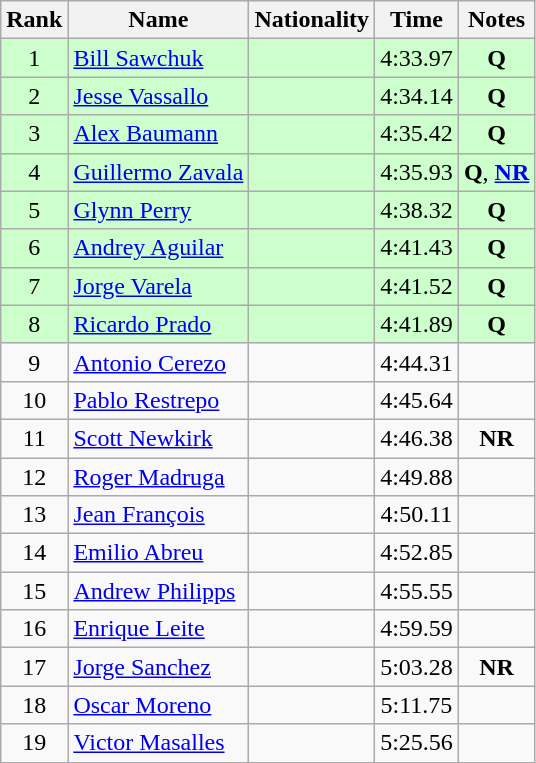<table class="wikitable sortable" style="text-align:center">
<tr>
<th>Rank</th>
<th>Name</th>
<th>Nationality</th>
<th>Time</th>
<th>Notes</th>
</tr>
<tr bgcolor=ccffcc>
<td>1</td>
<td align=left><a href='#'>Bill Sawchuk</a></td>
<td align=left></td>
<td>4:33.97</td>
<td><strong>Q</strong></td>
</tr>
<tr bgcolor=ccffcc>
<td>2</td>
<td align=left><a href='#'>Jesse Vassallo</a></td>
<td align=left></td>
<td>4:34.14</td>
<td><strong>Q</strong></td>
</tr>
<tr bgcolor=ccffcc>
<td>3</td>
<td align=left><a href='#'>Alex Baumann</a></td>
<td align=left></td>
<td>4:35.42</td>
<td><strong>Q</strong></td>
</tr>
<tr bgcolor=ccffcc>
<td>4</td>
<td align=left><a href='#'>Guillermo Zavala</a></td>
<td align=left></td>
<td>4:35.93</td>
<td><strong>Q</strong>, <strong><a href='#'>NR</a></strong></td>
</tr>
<tr bgcolor=ccffcc>
<td>5</td>
<td align=left><a href='#'>Glynn Perry</a></td>
<td align=left></td>
<td>4:38.32</td>
<td><strong>Q</strong></td>
</tr>
<tr bgcolor=ccffcc>
<td>6</td>
<td align=left><a href='#'>Andrey Aguilar</a></td>
<td align=left></td>
<td>4:41.43</td>
<td><strong>Q</strong></td>
</tr>
<tr bgcolor=ccffcc>
<td>7</td>
<td align=left><a href='#'>Jorge Varela</a></td>
<td align=left></td>
<td>4:41.52</td>
<td><strong>Q</strong></td>
</tr>
<tr bgcolor=ccffcc>
<td>8</td>
<td align=left><a href='#'>Ricardo Prado</a></td>
<td align=left></td>
<td>4:41.89</td>
<td><strong>Q</strong></td>
</tr>
<tr>
<td>9</td>
<td align=left><a href='#'>Antonio Cerezo</a></td>
<td align=left></td>
<td>4:44.31</td>
<td></td>
</tr>
<tr>
<td>10</td>
<td align=left><a href='#'>Pablo Restrepo</a></td>
<td align=left></td>
<td>4:45.64</td>
<td></td>
</tr>
<tr>
<td>11</td>
<td align=left><a href='#'>Scott Newkirk</a></td>
<td align=left></td>
<td>4:46.38</td>
<td><strong>NR</strong></td>
</tr>
<tr>
<td>12</td>
<td align=left><a href='#'>Roger Madruga</a></td>
<td align=left></td>
<td>4:49.88</td>
<td></td>
</tr>
<tr>
<td>13</td>
<td align=left><a href='#'>Jean François</a></td>
<td align=left></td>
<td>4:50.11</td>
<td></td>
</tr>
<tr>
<td>14</td>
<td align=left><a href='#'>Emilio Abreu</a></td>
<td align=left></td>
<td>4:52.85</td>
<td></td>
</tr>
<tr>
<td>15</td>
<td align=left><a href='#'>Andrew Philipps</a></td>
<td align=left></td>
<td>4:55.55</td>
<td></td>
</tr>
<tr>
<td>16</td>
<td align=left><a href='#'>Enrique Leite</a></td>
<td align=left></td>
<td>4:59.59</td>
<td></td>
</tr>
<tr>
<td>17</td>
<td align=left><a href='#'>Jorge Sanchez</a></td>
<td align=left></td>
<td>5:03.28</td>
<td><strong>NR</strong></td>
</tr>
<tr>
<td>18</td>
<td align=left><a href='#'>Oscar Moreno</a></td>
<td align=left></td>
<td>5:11.75</td>
<td></td>
</tr>
<tr>
<td>19</td>
<td align=left><a href='#'>Victor Masalles</a></td>
<td align=left></td>
<td>5:25.56</td>
<td></td>
</tr>
</table>
